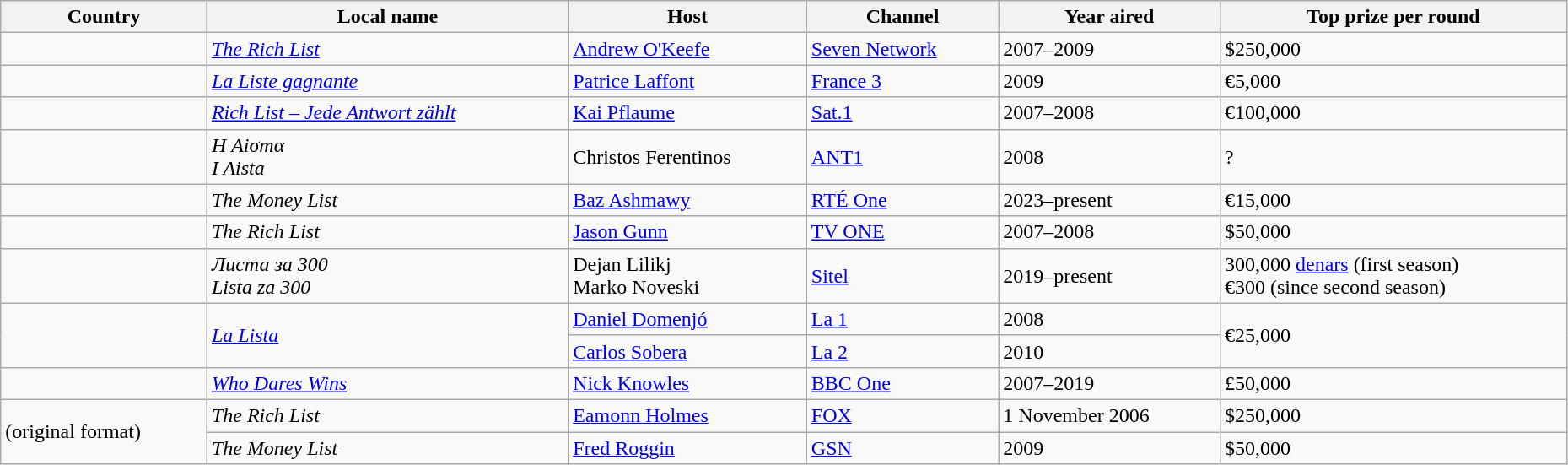<table class="wikitable" style=width:98%;">
<tr>
<th>Country</th>
<th>Local name</th>
<th>Host</th>
<th>Channel</th>
<th>Year aired</th>
<th>Top prize per round</th>
</tr>
<tr>
<td></td>
<td><em><a href='#'>The Rich List</a></em></td>
<td><a href='#'>Andrew O'Keefe</a></td>
<td><a href='#'>Seven Network</a></td>
<td>2007–2009</td>
<td>$250,000</td>
</tr>
<tr>
<td></td>
<td><em><a href='#'>La Liste gagnante</a></em></td>
<td><a href='#'>Patrice Laffont</a></td>
<td><a href='#'>France 3</a></td>
<td>2009</td>
<td>€5,000</td>
</tr>
<tr>
<td></td>
<td><em><a href='#'>Rich List – Jede Antwort zählt</a></em></td>
<td><a href='#'>Kai Pflaume</a></td>
<td><a href='#'>Sat.1</a></td>
<td>2007–2008</td>
<td>€100,000</td>
</tr>
<tr>
<td></td>
<td><em>H Αiσтα</em><br><em>I Aista</em></td>
<td>Christos Ferentinos</td>
<td><a href='#'>ANT1</a></td>
<td>2008</td>
<td>?</td>
</tr>
<tr>
<td></td>
<td><em>The Money List</em></td>
<td><a href='#'>Baz Ashmawy</a></td>
<td><a href='#'>RTÉ One</a></td>
<td>2023–present</td>
<td>€15,000</td>
</tr>
<tr>
<td></td>
<td><em>The Rich List</em></td>
<td><a href='#'>Jason Gunn</a></td>
<td><a href='#'>TV ONE</a></td>
<td>2007–2008</td>
<td>$50,000</td>
</tr>
<tr>
<td></td>
<td><em>Листа за 300</em><br><em>Lista za 300</em></td>
<td>Dejan Lilikj<br>Marko Noveski</td>
<td><a href='#'>Sitel</a></td>
<td>2019–present</td>
<td>300,000 <a href='#'>denars</a> (first season)<br>€300 (since second season)</td>
</tr>
<tr>
<td rowspan="2"></td>
<td rowspan="2"><em><a href='#'>La Lista</a></em></td>
<td><a href='#'>Daniel Domenjó</a></td>
<td><a href='#'>La 1</a></td>
<td>2008</td>
<td rowspan="2">€25,000</td>
</tr>
<tr>
<td><a href='#'>Carlos Sobera</a></td>
<td><a href='#'>La 2</a></td>
<td>2010</td>
</tr>
<tr>
<td></td>
<td><em><a href='#'>Who Dares Wins</a></em></td>
<td><a href='#'>Nick Knowles</a></td>
<td><a href='#'>BBC One</a></td>
<td>2007–2019</td>
<td>£50,000</td>
</tr>
<tr>
<td rowspan="2"> (original format)</td>
<td><em>The Rich List</em></td>
<td><a href='#'>Eamonn Holmes</a></td>
<td><a href='#'>FOX</a></td>
<td>1 November 2006</td>
<td>$250,000</td>
</tr>
<tr>
<td><em>The Money List</em></td>
<td><a href='#'>Fred Roggin</a></td>
<td><a href='#'>GSN</a></td>
<td>2009</td>
<td>$50,000</td>
</tr>
</table>
